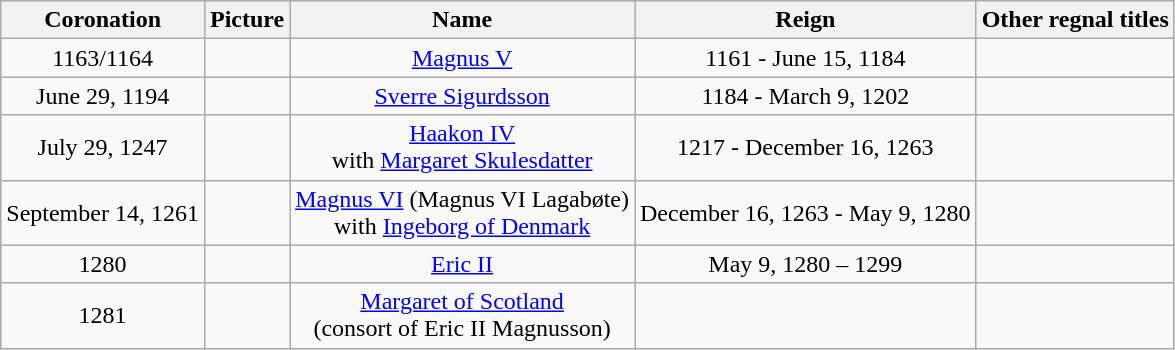<table class="wikitable">
<tr>
<th>Coronation</th>
<th>Picture</th>
<th>Name</th>
<th>Reign</th>
<th>Other regnal titles</th>
</tr>
<tr>
<td align="center">1163/1164</td>
<td align="center"></td>
<td align="center"><a href='#'>Magnus V</a></td>
<td align="center">1161 - June 15, 1184</td>
<td align="center"></td>
</tr>
<tr>
<td align="center">June 29, 1194</td>
<td align="center"></td>
<td align="center"><a href='#'>Sverre Sigurdsson</a></td>
<td align="center">1184 - March 9, 1202</td>
<td align="center"></td>
</tr>
<tr>
<td align="center">July 29, 1247</td>
<td align="center"></td>
<td align="center"><a href='#'>Haakon IV</a><br>with <a href='#'>Margaret Skulesdatter</a></td>
<td align="center">1217 - December 16, 1263</td>
<td align="center"></td>
</tr>
<tr>
<td align="center">September 14, 1261</td>
<td align="center"></td>
<td align="center"><a href='#'>Magnus VI</a> (Magnus VI Lagabøte)<br>with <a href='#'>Ingeborg of Denmark</a></td>
<td align="center">December 16, 1263 - May 9, 1280</td>
<td align="center"></td>
</tr>
<tr>
<td align="center">1280</td>
<td align="center"></td>
<td align="center"><a href='#'>Eric II</a></td>
<td align="center">May 9, 1280 – 1299</td>
<td align="center"></td>
</tr>
<tr>
<td align="center">1281</td>
<td align="center"></td>
<td align="center"><a href='#'>Margaret of Scotland</a><br>(consort of Eric II Magnusson)</td>
<td align="center"></td>
<td align="center"></td>
</tr>
</table>
